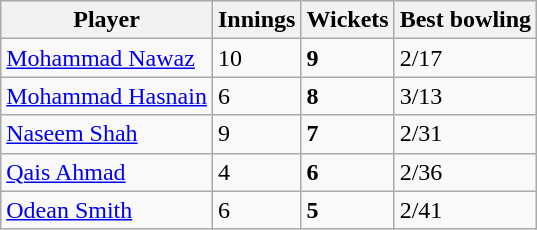<table class="wikitable">
<tr>
<th>Player</th>
<th>Innings</th>
<th>Wickets</th>
<th>Best bowling</th>
</tr>
<tr>
<td><a href='#'>Mohammad Nawaz</a></td>
<td>10</td>
<td><strong>9</strong></td>
<td>2/17</td>
</tr>
<tr>
<td><a href='#'>Mohammad Hasnain</a></td>
<td>6</td>
<td><strong>8</strong></td>
<td>3/13</td>
</tr>
<tr>
<td><a href='#'>Naseem Shah</a></td>
<td>9</td>
<td><strong>7</strong></td>
<td>2/31</td>
</tr>
<tr>
<td><a href='#'>Qais Ahmad</a></td>
<td>4</td>
<td><strong>6</strong></td>
<td>2/36</td>
</tr>
<tr>
<td><a href='#'>Odean Smith</a></td>
<td>6</td>
<td><strong>5</strong></td>
<td>2/41</td>
</tr>
</table>
